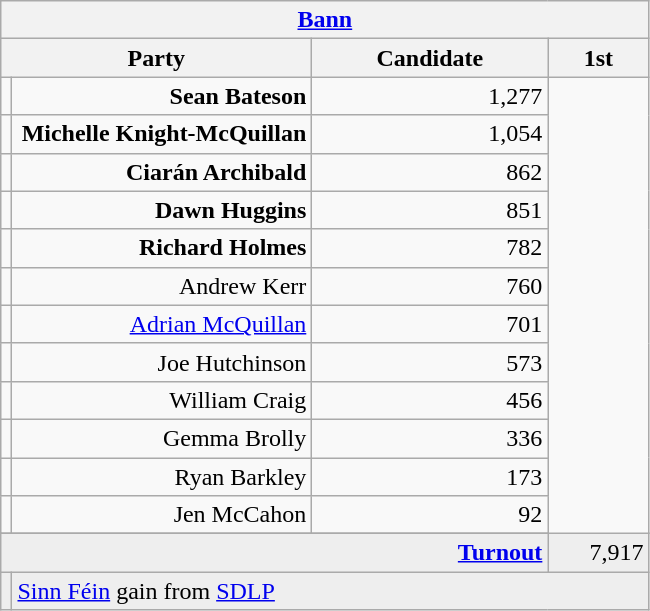<table class="wikitable">
<tr>
<th colspan="4" align="center"><a href='#'>Bann</a></th>
</tr>
<tr>
<th colspan="2" align="center" width=200>Party</th>
<th width=150>Candidate</th>
<th width=60>1st </th>
</tr>
<tr>
<td></td>
<td align="right"><strong>Sean Bateson</strong></td>
<td align="right">1,277</td>
</tr>
<tr>
<td></td>
<td align="right"><strong>Michelle Knight-McQuillan</strong></td>
<td align="right">1,054</td>
</tr>
<tr>
<td></td>
<td align="right"><strong>Ciarán Archibald</strong></td>
<td align="right">862</td>
</tr>
<tr>
<td></td>
<td align="right"><strong>Dawn Huggins</strong></td>
<td align="right">851</td>
</tr>
<tr>
<td></td>
<td align="right"><strong>Richard Holmes</strong></td>
<td align="right">782</td>
</tr>
<tr>
<td></td>
<td align="right">Andrew Kerr</td>
<td align="right">760</td>
</tr>
<tr>
<td></td>
<td align="right"><a href='#'>Adrian McQuillan</a></td>
<td align="right">701</td>
</tr>
<tr>
<td></td>
<td align="right">Joe Hutchinson</td>
<td align="right">573</td>
</tr>
<tr>
<td></td>
<td align="right">William Craig</td>
<td align="right">456</td>
</tr>
<tr>
<td></td>
<td align="right">Gemma Brolly</td>
<td align="right">336</td>
</tr>
<tr>
<td></td>
<td align="right">Ryan Barkley</td>
<td align="right">173</td>
</tr>
<tr>
<td></td>
<td align="right">Jen McCahon</td>
<td align="right">92</td>
</tr>
<tr>
</tr>
<tr bgcolor="EEEEEE">
<td colspan=3 align="right"><strong><a href='#'>Turnout</a></strong></td>
<td align="right">7,917</td>
</tr>
<tr bgcolor="EEEEEE">
<td bgcolor=></td>
<td colspan=4 bgcolor="EEEEEE"><a href='#'>Sinn Féin</a> gain from <a href='#'>SDLP</a></td>
</tr>
</table>
